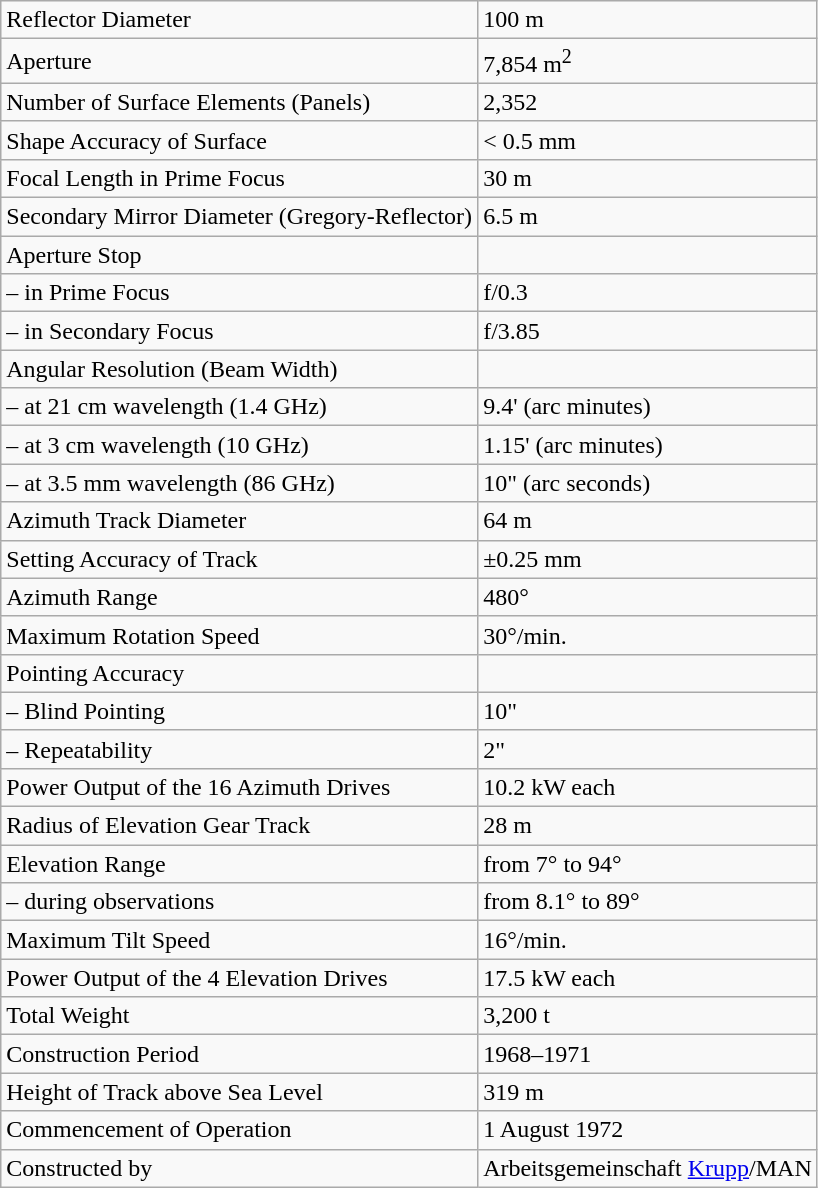<table class="wikitable">
<tr>
<td>Reflector Diameter</td>
<td>100 m</td>
</tr>
<tr>
<td>Aperture</td>
<td>7,854 m<sup>2</sup></td>
</tr>
<tr>
<td>Number of Surface Elements (Panels)</td>
<td>2,352</td>
</tr>
<tr>
<td>Shape Accuracy of Surface</td>
<td>< 0.5 mm</td>
</tr>
<tr>
<td>Focal Length in Prime Focus</td>
<td>30 m</td>
</tr>
<tr>
<td>Secondary Mirror Diameter (Gregory-Reflector)</td>
<td>6.5 m</td>
</tr>
<tr>
<td>Aperture Stop</td>
<td></td>
</tr>
<tr>
<td>– in Prime Focus</td>
<td>f/0.3</td>
</tr>
<tr>
<td>– in Secondary Focus</td>
<td>f/3.85</td>
</tr>
<tr>
<td>Angular Resolution (Beam Width)</td>
<td></td>
</tr>
<tr>
<td>– at 21 cm wavelength (1.4 GHz)</td>
<td>9.4' (arc minutes)</td>
</tr>
<tr>
<td>– at 3 cm wavelength (10 GHz)</td>
<td>1.15' (arc minutes)</td>
</tr>
<tr>
<td>– at 3.5 mm wavelength (86 GHz)</td>
<td>10" (arc seconds)</td>
</tr>
<tr>
<td>Azimuth Track Diameter</td>
<td>64 m</td>
</tr>
<tr>
<td>Setting Accuracy of Track</td>
<td>±0.25 mm</td>
</tr>
<tr>
<td>Azimuth Range</td>
<td>480°</td>
</tr>
<tr>
<td>Maximum Rotation Speed</td>
<td>30°/min.</td>
</tr>
<tr>
<td>Pointing Accuracy</td>
<td></td>
</tr>
<tr>
<td>– Blind Pointing</td>
<td>10"</td>
</tr>
<tr>
<td>– Repeatability</td>
<td>2"</td>
</tr>
<tr>
<td>Power Output of the 16 Azimuth Drives</td>
<td>10.2 kW each</td>
</tr>
<tr>
<td>Radius of Elevation Gear Track</td>
<td>28 m</td>
</tr>
<tr>
<td>Elevation Range</td>
<td>from 7° to 94°</td>
</tr>
<tr>
<td>– during observations</td>
<td>from 8.1° to 89°</td>
</tr>
<tr>
<td>Maximum Tilt Speed</td>
<td>16°/min.</td>
</tr>
<tr>
<td>Power Output of the 4 Elevation Drives</td>
<td>17.5 kW each</td>
</tr>
<tr>
<td>Total Weight</td>
<td>3,200 t</td>
</tr>
<tr>
<td>Construction Period</td>
<td>1968–1971</td>
</tr>
<tr>
<td>Height of Track above Sea Level</td>
<td>319 m</td>
</tr>
<tr>
<td>Commencement of Operation</td>
<td>1 August 1972</td>
</tr>
<tr>
<td>Constructed by</td>
<td>Arbeitsgemeinschaft <a href='#'>Krupp</a>/MAN</td>
</tr>
</table>
